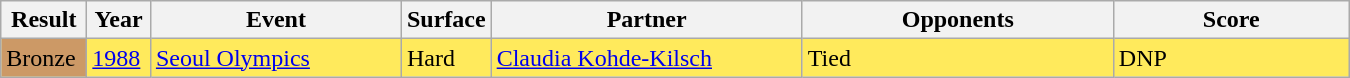<table class="sortable wikitable">
<tr>
<th style="width:50px">Result</th>
<th style="width:35px">Year</th>
<th style="width:160px">Event</th>
<th style="width:50px">Surface</th>
<th style="width:200px">Partner</th>
<th style="width:200px">Opponents</th>
<th style="width:150px" class="unsortable">Score</th>
</tr>
<tr bgcolor=FFEA5C>
<td bgcolor=cc9966>Bronze</td>
<td><a href='#'>1988</a></td>
<td><a href='#'>Seoul Olympics</a></td>
<td>Hard</td>
<td> <a href='#'>Claudia Kohde-Kilsch</a></td>
<td>Tied</td>
<td>DNP</td>
</tr>
</table>
